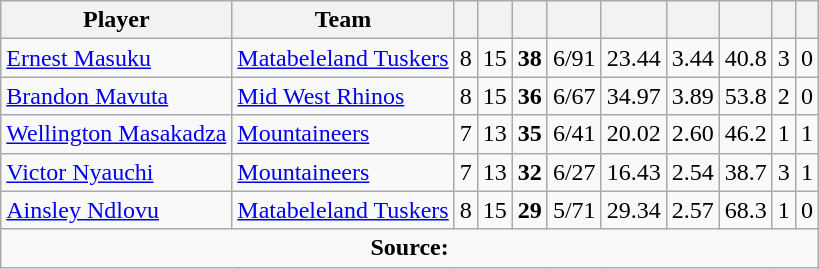<table class="wikitable sortable" style="text-align:center">
<tr>
<th class="unsortable">Player</th>
<th>Team</th>
<th></th>
<th></th>
<th></th>
<th></th>
<th></th>
<th></th>
<th></th>
<th></th>
<th></th>
</tr>
<tr>
<td style="text-align:left"><a href='#'>Ernest Masuku</a></td>
<td style="text-align:left"><a href='#'>Matabeleland Tuskers</a></td>
<td>8</td>
<td>15</td>
<td><strong>38</strong></td>
<td>6/91</td>
<td>23.44</td>
<td>3.44</td>
<td>40.8</td>
<td>3</td>
<td>0</td>
</tr>
<tr>
<td style="text-align:left"><a href='#'>Brandon Mavuta</a></td>
<td style="text-align:left"><a href='#'>Mid West Rhinos</a></td>
<td>8</td>
<td>15</td>
<td><strong>36</strong></td>
<td>6/67</td>
<td>34.97</td>
<td>3.89</td>
<td>53.8</td>
<td>2</td>
<td>0</td>
</tr>
<tr>
<td style="text-align:left"><a href='#'>Wellington Masakadza</a></td>
<td style="text-align:left"><a href='#'>Mountaineers</a></td>
<td>7</td>
<td>13</td>
<td><strong>35</strong></td>
<td>6/41</td>
<td>20.02</td>
<td>2.60</td>
<td>46.2</td>
<td>1</td>
<td>1</td>
</tr>
<tr>
<td style="text-align:left"><a href='#'>Victor Nyauchi</a></td>
<td style="text-align:left"><a href='#'>Mountaineers</a></td>
<td>7</td>
<td>13</td>
<td><strong>32</strong></td>
<td>6/27</td>
<td>16.43</td>
<td>2.54</td>
<td>38.7</td>
<td>3</td>
<td>1</td>
</tr>
<tr>
<td style="text-align:left"><a href='#'>Ainsley Ndlovu</a></td>
<td style="text-align:left"><a href='#'>Matabeleland Tuskers</a></td>
<td>8</td>
<td>15</td>
<td><strong>29</strong></td>
<td>5/71</td>
<td>29.34</td>
<td>2.57</td>
<td>68.3</td>
<td>1</td>
<td>0</td>
</tr>
<tr class="sortbottom">
<td colspan="14"><strong>Source:</strong> </td>
</tr>
</table>
